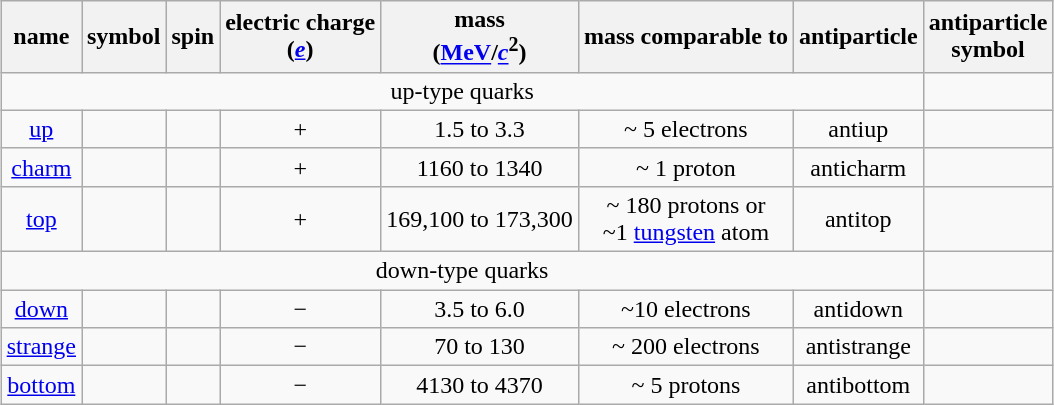<table class="wikitable" style="margin:0 auto; text-align:center;">
<tr>
<th>name</th>
<th>symbol</th>
<th>spin</th>
<th>electric charge<br>(<em><a href='#'>e</a></em>)</th>
<th>mass<br>(<a href='#'>MeV</a>/<em><a href='#'>c</a></em><sup>2</sup>)</th>
<th>mass comparable to</th>
<th>antiparticle</th>
<th>antiparticle<br>symbol</th>
</tr>
<tr>
<td colspan="7">up-type quarks</td>
</tr>
<tr>
<td><a href='#'>up</a></td>
<td></td>
<td></td>
<td>+</td>
<td>1.5 to 3.3</td>
<td>~ 5 electrons</td>
<td>antiup</td>
<td></td>
</tr>
<tr>
<td><a href='#'>charm</a></td>
<td></td>
<td></td>
<td>+</td>
<td>1160 to 1340</td>
<td>~ 1 proton</td>
<td>anticharm</td>
<td></td>
</tr>
<tr>
<td><a href='#'>top</a></td>
<td></td>
<td></td>
<td>+</td>
<td>169,100 to 173,300</td>
<td>~ 180 protons or<br>~1 <a href='#'>tungsten</a> atom</td>
<td>antitop</td>
<td></td>
</tr>
<tr>
<td colspan="7">down-type quarks</td>
</tr>
<tr>
<td><a href='#'>down</a></td>
<td></td>
<td></td>
<td>−</td>
<td>3.5 to 6.0</td>
<td>~10 electrons</td>
<td>antidown</td>
<td></td>
</tr>
<tr>
<td><a href='#'>strange</a></td>
<td></td>
<td></td>
<td>−</td>
<td>70 to 130</td>
<td>~ 200 electrons</td>
<td>antistrange</td>
<td></td>
</tr>
<tr>
<td><a href='#'>bottom</a></td>
<td></td>
<td></td>
<td>−</td>
<td>4130 to 4370</td>
<td>~ 5 protons</td>
<td>antibottom</td>
<td></td>
</tr>
</table>
